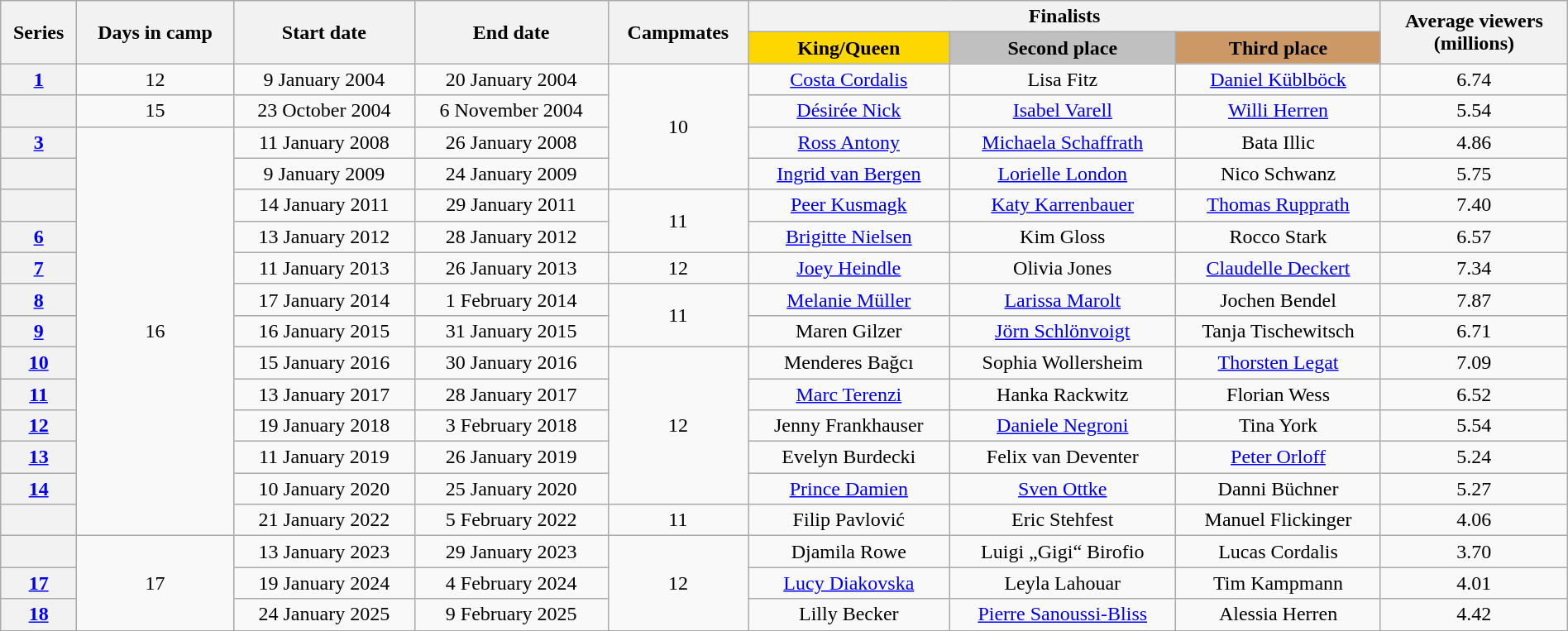<table class="wikitable" style="text-align:center; width:100%;">
<tr>
<th rowspan="2">Series</th>
<th rowspan="2">Days in camp</th>
<th rowspan="2">Start date</th>
<th rowspan="2">End date</th>
<th rowspan="2">Campmates</th>
<th colspan="3">Finalists</th>
<th rowspan="2">Average viewers<br>(millions)</th>
</tr>
<tr>
<th style="background:gold;">King/Queen</th>
<th style="background:silver;">Second place</th>
<th style="background:#c96;">Third place</th>
</tr>
<tr>
<th><a href='#'>1</a></th>
<td>12</td>
<td>9 January 2004</td>
<td>20 January 2004</td>
<td rowspan=4>10</td>
<td><a href='#'>Costa Cordalis</a></td>
<td>Lisa Fitz</td>
<td><a href='#'>Daniel Küblböck</a></td>
<td>6.74</td>
</tr>
<tr>
<th></th>
<td>15</td>
<td>23 October 2004</td>
<td>6 November 2004</td>
<td><a href='#'>Désirée Nick</a></td>
<td><a href='#'>Isabel Varell</a></td>
<td><a href='#'>Willi Herren</a></td>
<td>5.54</td>
</tr>
<tr>
<th><a href='#'>3</a></th>
<td rowspan=13>16</td>
<td>11 January 2008</td>
<td>26 January 2008</td>
<td><a href='#'>Ross Antony</a></td>
<td><a href='#'>Michaela Schaffrath</a></td>
<td>Bata Illic</td>
<td>4.86</td>
</tr>
<tr>
<th></th>
<td>9 January 2009</td>
<td>24  January 2009</td>
<td><a href='#'>Ingrid van Bergen</a></td>
<td><a href='#'>Lorielle London</a></td>
<td>Nico Schwanz</td>
<td>5.75</td>
</tr>
<tr>
<th></th>
<td>14 January 2011</td>
<td>29 January 2011</td>
<td rowspan=2>11</td>
<td><a href='#'>Peer Kusmagk</a></td>
<td><a href='#'>Katy Karrenbauer</a></td>
<td><a href='#'>Thomas Rupprath</a></td>
<td>7.40</td>
</tr>
<tr>
<th><a href='#'>6</a></th>
<td>13 January 2012</td>
<td>28 January 2012</td>
<td><a href='#'>Brigitte Nielsen</a></td>
<td>Kim Gloss</td>
<td>Rocco Stark</td>
<td>6.57</td>
</tr>
<tr>
<th><a href='#'>7</a></th>
<td>11 January 2013</td>
<td>26 January 2013</td>
<td>12</td>
<td><a href='#'>Joey Heindle</a></td>
<td>Olivia Jones</td>
<td><a href='#'>Claudelle Deckert</a></td>
<td>7.34</td>
</tr>
<tr>
<th><a href='#'>8</a></th>
<td>17 January 2014</td>
<td>1 February 2014</td>
<td rowspan=2>11</td>
<td><a href='#'>Melanie Müller</a></td>
<td><a href='#'>Larissa Marolt</a></td>
<td>Jochen Bendel</td>
<td>7.87</td>
</tr>
<tr>
<th><a href='#'>9</a></th>
<td>16 January 2015</td>
<td>31 January 2015</td>
<td>Maren Gilzer</td>
<td><a href='#'>Jörn Schlönvoigt</a></td>
<td>Tanja Tischewitsch</td>
<td>6.71</td>
</tr>
<tr>
<th><a href='#'>10</a></th>
<td>15 January 2016</td>
<td>30 January 2016</td>
<td rowspan="5">12</td>
<td>Menderes Bağcı</td>
<td>Sophia Wollersheim</td>
<td><a href='#'>Thorsten Legat</a></td>
<td>7.09</td>
</tr>
<tr>
<th><a href='#'>11</a></th>
<td>13 January 2017</td>
<td>28 January 2017</td>
<td><a href='#'>Marc Terenzi</a></td>
<td>Hanka Rackwitz</td>
<td>Florian Wess</td>
<td>6.52</td>
</tr>
<tr>
<th><a href='#'>12</a></th>
<td>19 January 2018</td>
<td>3 February 2018</td>
<td>Jenny Frankhauser</td>
<td><a href='#'>Daniele Negroni</a></td>
<td>Tina York</td>
<td>5.54</td>
</tr>
<tr>
<th><a href='#'>13</a></th>
<td>11 January 2019</td>
<td>26 January 2019</td>
<td>Evelyn Burdecki</td>
<td>Felix van Deventer</td>
<td><a href='#'>Peter Orloff</a></td>
<td>5.24</td>
</tr>
<tr>
<th><a href='#'>14</a></th>
<td>10 January 2020</td>
<td>25 January 2020</td>
<td><a href='#'>Prince Damien</a></td>
<td><a href='#'>Sven Ottke</a></td>
<td>Danni Büchner</td>
<td>5.27</td>
</tr>
<tr>
<th></th>
<td>21 January 2022</td>
<td>5 February 2022</td>
<td>11</td>
<td>Filip Pavlović</td>
<td>Eric Stehfest</td>
<td>Manuel Flickinger</td>
<td>4.06</td>
</tr>
<tr>
<th></th>
<td rowspan="3">17</td>
<td>13 January 2023</td>
<td>29 January 2023</td>
<td rowspan="3">12</td>
<td>Djamila Rowe</td>
<td>Luigi „Gigi“ Birofio</td>
<td>Lucas Cordalis</td>
<td>3.70</td>
</tr>
<tr>
<th><a href='#'>17</a></th>
<td>19 January 2024</td>
<td>4 February 2024</td>
<td><a href='#'>Lucy Diakovska</a></td>
<td>Leyla Lahouar</td>
<td>Tim Kampmann</td>
<td>4.01</td>
</tr>
<tr>
<th><a href='#'>18</a></th>
<td>24 January 2025</td>
<td>9 February 2025</td>
<td>Lilly Becker</td>
<td><a href='#'>Pierre Sanoussi-Bliss</a></td>
<td>Alessia Herren</td>
<td>4.42</td>
</tr>
</table>
